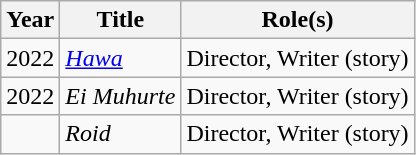<table class="wikitable">
<tr>
<th>Year</th>
<th>Title</th>
<th>Role(s)</th>
</tr>
<tr>
<td>2022</td>
<td><em><a href='#'>Hawa</a></em></td>
<td>Director, Writer (story)</td>
</tr>
<tr>
<td>2022</td>
<td><em>Ei Muhurte</em></td>
<td>Director, Writer (story)</td>
</tr>
<tr>
<td></td>
<td><em>Roid</em></td>
<td>Director, Writer (story)</td>
</tr>
</table>
